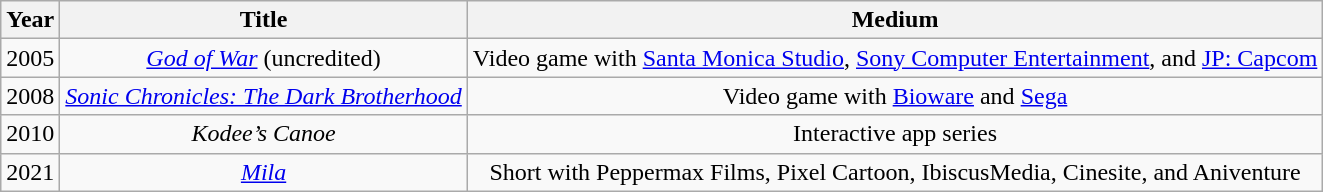<table class="wikitable" style="text-align:center;">
<tr>
<th scope="col">Year</th>
<th scope="col">Title</th>
<th scope="col">Medium</th>
</tr>
<tr>
<td>2005</td>
<td><em><a href='#'>God of War</a></em> (uncredited)</td>
<td>Video game with <a href='#'>Santa Monica Studio</a>, <a href='#'>Sony Computer Entertainment</a>, and <a href='#'>JP: Capcom</a></td>
</tr>
<tr>
<td>2008</td>
<td><em><a href='#'>Sonic Chronicles: The Dark Brotherhood</a></em></td>
<td>Video game with <a href='#'>Bioware</a> and <a href='#'>Sega</a></td>
</tr>
<tr>
<td>2010</td>
<td><em>Kodee’s Canoe</em></td>
<td>Interactive app series</td>
</tr>
<tr>
<td>2021</td>
<td><em><a href='#'>Mila</a></em></td>
<td>Short with Peppermax Films, Pixel Cartoon, IbiscusMedia, Cinesite, and Aniventure</td>
</tr>
</table>
